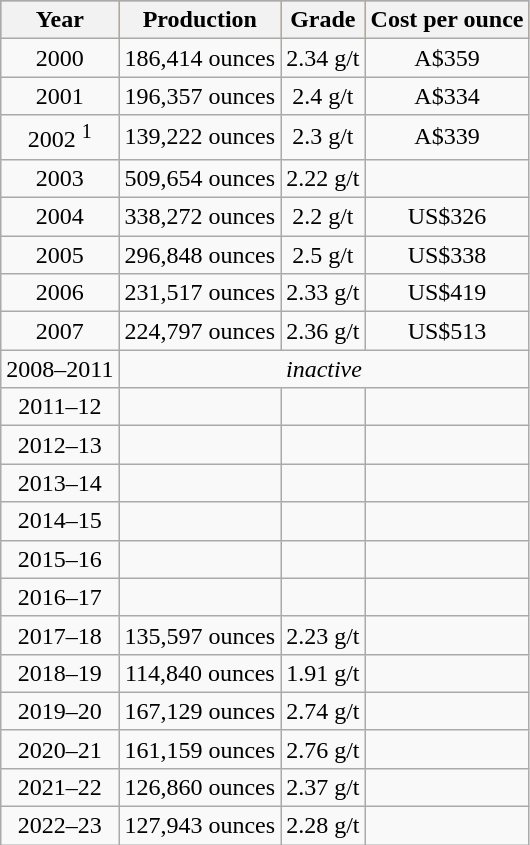<table class="wikitable">
<tr style="text-align:center; background:#daa520;">
<th>Year</th>
<th>Production</th>
<th>Grade</th>
<th>Cost per ounce</th>
</tr>
<tr style="text-align:center;">
<td>2000</td>
<td>186,414 ounces</td>
<td>2.34 g/t</td>
<td>A$359</td>
</tr>
<tr style="text-align:center;">
<td>2001</td>
<td>196,357 ounces</td>
<td>2.4 g/t</td>
<td>A$334</td>
</tr>
<tr style="text-align:center;">
<td>2002 <sup>1</sup></td>
<td>139,222 ounces</td>
<td>2.3 g/t</td>
<td>A$339</td>
</tr>
<tr style="text-align:center;">
<td>2003</td>
<td>509,654 ounces</td>
<td>2.22 g/t</td>
<td></td>
</tr>
<tr style="text-align:center;">
<td>2004</td>
<td>338,272 ounces</td>
<td>2.2 g/t</td>
<td>US$326</td>
</tr>
<tr style="text-align:center;">
<td>2005</td>
<td>296,848 ounces</td>
<td>2.5 g/t</td>
<td>US$338</td>
</tr>
<tr style="text-align:center;">
<td>2006</td>
<td>231,517 ounces</td>
<td>2.33 g/t</td>
<td>US$419</td>
</tr>
<tr style="text-align:center;">
<td>2007</td>
<td>224,797 ounces</td>
<td>2.36 g/t</td>
<td>US$513</td>
</tr>
<tr style="text-align:center;">
<td>2008–2011</td>
<td colspan=3><em>inactive</em></td>
</tr>
<tr style="text-align:center;">
<td>2011–12</td>
<td></td>
<td></td>
<td></td>
</tr>
<tr style="text-align:center;">
<td>2012–13</td>
<td></td>
<td></td>
<td></td>
</tr>
<tr style="text-align:center;">
<td>2013–14</td>
<td></td>
<td></td>
<td></td>
</tr>
<tr style="text-align:center;">
<td>2014–15</td>
<td></td>
<td></td>
<td></td>
</tr>
<tr style="text-align:center;">
<td>2015–16</td>
<td></td>
<td></td>
<td></td>
</tr>
<tr style="text-align:center;">
<td>2016–17</td>
<td></td>
<td></td>
<td></td>
</tr>
<tr style="text-align:center;">
<td>2017–18</td>
<td>135,597 ounces</td>
<td>2.23 g/t</td>
<td></td>
</tr>
<tr style="text-align:center;">
<td>2018–19</td>
<td>114,840 ounces</td>
<td>1.91 g/t</td>
<td></td>
</tr>
<tr style="text-align:center;">
<td>2019–20</td>
<td>167,129 ounces</td>
<td>2.74 g/t</td>
<td></td>
</tr>
<tr style="text-align:center;">
<td>2020–21</td>
<td>161,159 ounces</td>
<td>2.76 g/t</td>
<td></td>
</tr>
<tr style="text-align:center;">
<td>2021–22</td>
<td>126,860 ounces</td>
<td>2.37 g/t</td>
<td></td>
</tr>
<tr style="text-align:center;">
<td>2022–23</td>
<td>127,943 ounces</td>
<td>2.28 g/t</td>
<td></td>
</tr>
</table>
